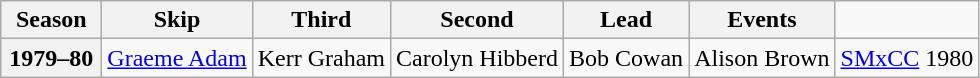<table class="wikitable">
<tr>
<th scope="col" width=60>Season</th>
<th scope="col">Skip</th>
<th scope="col">Third</th>
<th scope="col">Second</th>
<th scope="col">Lead</th>
<th scope="col">Events</th>
</tr>
<tr>
<th scope="row">1979–80</th>
<td><a href='#'>Graeme Adam</a></td>
<td>Kerr Graham</td>
<td>Carolyn Hibberd</td>
<td>Bob Cowan</td>
<td>Alison Brown</td>
<td><a href='#'>SMxCC</a> 1980 </td>
</tr>
</table>
